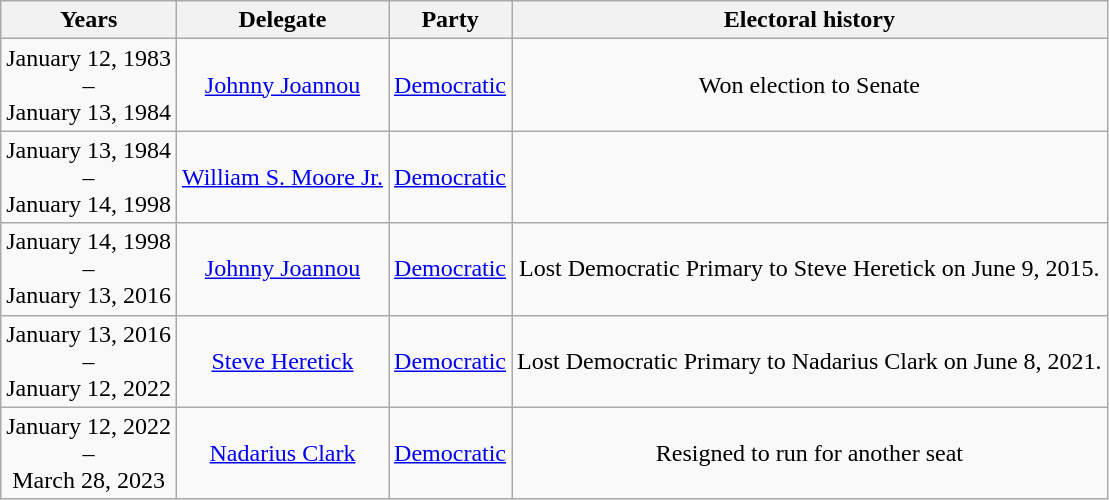<table class=wikitable style="text-align:center">
<tr valign=bottom>
<th>Years</th>
<th>Delegate</th>
<th>Party</th>
<th>Electoral history</th>
</tr>
<tr>
<td nowrap><span>January 12, 1983</span><br>–<br><span>January 13, 1984</span></td>
<td><a href='#'>Johnny Joannou</a></td>
<td><a href='#'>Democratic</a></td>
<td>Won election to Senate</td>
</tr>
<tr>
<td nowrap><span>January 13, 1984</span><br>–<br><span>January 14, 1998</span></td>
<td><a href='#'>William S. Moore Jr.</a></td>
<td><a href='#'>Democratic</a></td>
<td></td>
</tr>
<tr>
<td nowrap><span>January 14, 1998</span><br>–<br><span>January 13, 2016</span></td>
<td><a href='#'>Johnny Joannou</a></td>
<td><a href='#'>Democratic</a></td>
<td>Lost Democratic Primary to Steve Heretick on June 9, 2015.</td>
</tr>
<tr>
<td nowrap><span>January 13, 2016</span><br>–<br><span>January 12, 2022</span></td>
<td><a href='#'>Steve Heretick</a></td>
<td><a href='#'>Democratic</a></td>
<td>Lost Democratic Primary to Nadarius Clark on June 8, 2021.</td>
</tr>
<tr>
<td nowrap><span>January 12, 2022</span><br>–<br><span>March 28, 2023</span></td>
<td><a href='#'>Nadarius Clark</a></td>
<td><a href='#'>Democratic</a></td>
<td>Resigned to run for another seat</td>
</tr>
</table>
